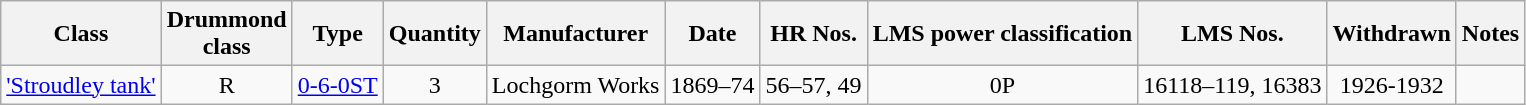<table class="wikitable" style=text-align:center>
<tr>
<th>Class</th>
<th>Drummond<br>class</th>
<th>Type</th>
<th>Quantity</th>
<th>Manufacturer</th>
<th>Date</th>
<th>HR Nos.</th>
<th>LMS power classification</th>
<th>LMS Nos.</th>
<th>Withdrawn</th>
<th>Notes</th>
</tr>
<tr>
<td><a href='#'>'Stroudley tank'</a></td>
<td>R</td>
<td><a href='#'>0-6-0ST</a></td>
<td>3</td>
<td>Lochgorm Works</td>
<td>1869–74</td>
<td>56–57, 49</td>
<td>0P</td>
<td>16118–119, 16383</td>
<td>1926-1932</td>
<td align=left></td>
</tr>
</table>
